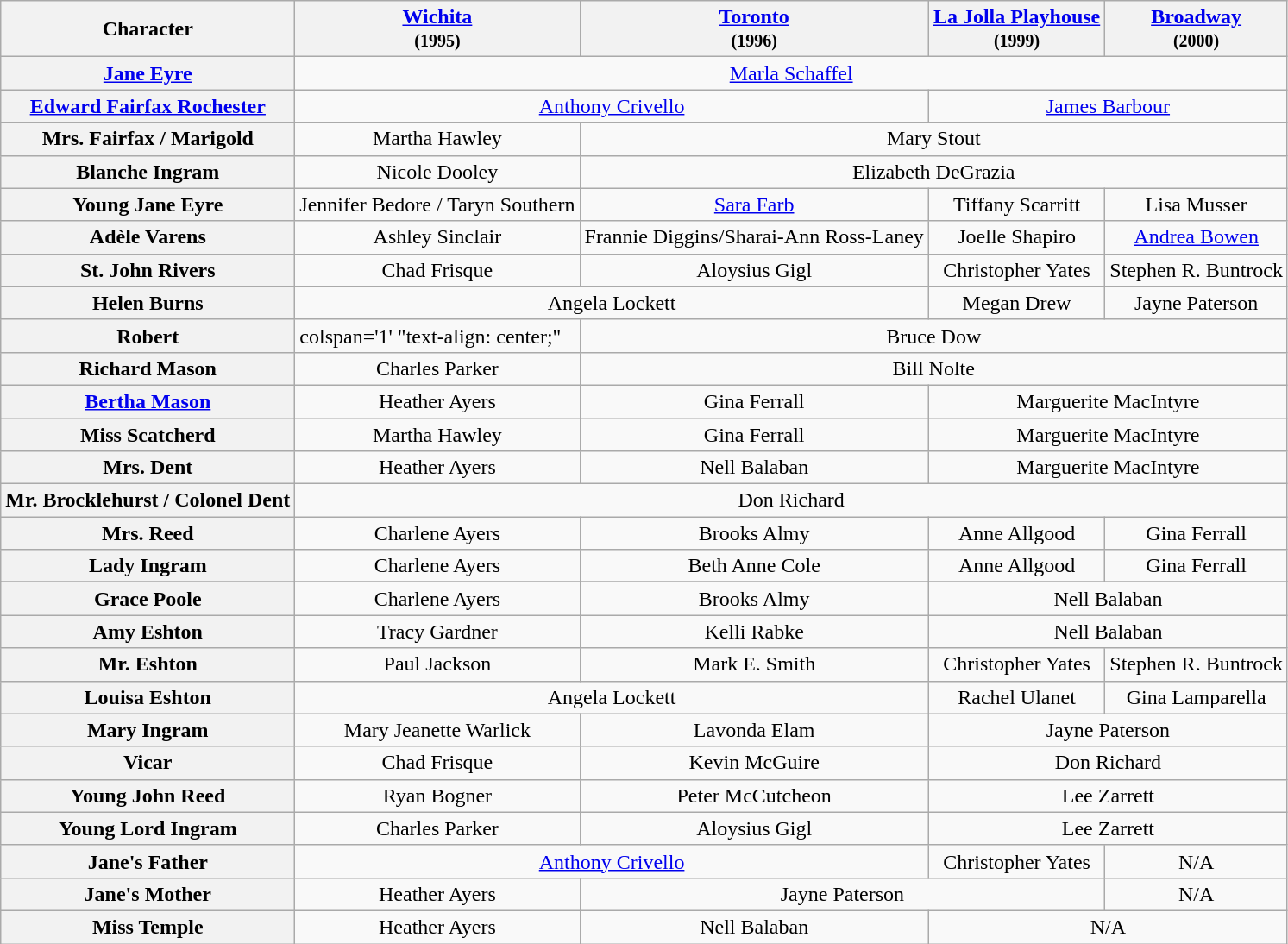<table class="wikitable" style="width:1000;">
<tr>
<th>Character</th>
<th><a href='#'>Wichita</a><br><small>(1995)</small></th>
<th><a href='#'>Toronto</a> <br><small>(1996)</small></th>
<th><a href='#'>La Jolla Playhouse</a> <br><small>(1999)</small></th>
<th><a href='#'>Broadway</a><br><small>(2000)</small></th>
</tr>
<tr>
<th><a href='#'>Jane Eyre</a></th>
<td colspan='4' align=center><a href='#'>Marla Schaffel</a></td>
</tr>
<tr>
<th><a href='#'>Edward Fairfax Rochester</a></th>
<td colspan='2' align=center><a href='#'>Anthony Crivello</a></td>
<td colspan='2' align=center><a href='#'>James Barbour</a></td>
</tr>
<tr>
<th>Mrs. Fairfax / Marigold</th>
<td colspan='1' align=center>Martha Hawley</td>
<td colspan='3' align=center>Mary Stout</td>
</tr>
<tr>
<th>Blanche Ingram</th>
<td colspan='1' align=center>Nicole Dooley</td>
<td colspan='3' align=center>Elizabeth DeGrazia</td>
</tr>
<tr>
<th>Young Jane Eyre</th>
<td colspan='1' align=center>Jennifer Bedore / Taryn Southern</td>
<td colspan='1' align=center><a href='#'>Sara Farb</a></td>
<td colspan='1' align=center>Tiffany Scarritt</td>
<td colspan='1' align=center>Lisa Musser</td>
</tr>
<tr>
<th>Adèle Varens</th>
<td colspan='1' align=center>Ashley Sinclair</td>
<td colspan='1' align=center>Frannie Diggins/Sharai-Ann Ross-Laney</td>
<td colspan='1' align=center>Joelle Shapiro</td>
<td colspan='1' align=center><a href='#'>Andrea Bowen</a></td>
</tr>
<tr>
<th>St. John Rivers</th>
<td colspan='1' align=center>Chad Frisque</td>
<td colspan='1' align=center>Aloysius Gigl</td>
<td colspan='1' align=center>Christopher Yates</td>
<td colspan='1' align=center>Stephen R. Buntrock</td>
</tr>
<tr>
<th>Helen Burns</th>
<td colspan='2' align=center>Angela Lockett</td>
<td colspan='1' align=center>Megan Drew</td>
<td colspan='1' align=center>Jayne Paterson</td>
</tr>
<tr>
<th>Robert</th>
<td>colspan='1' "text-align: center;" </td>
<td colspan='3' align=center>Bruce Dow</td>
</tr>
<tr>
<th>Richard Mason</th>
<td colspan='1' align=center>Charles Parker</td>
<td colspan='3' align=center>Bill Nolte</td>
</tr>
<tr>
<th><a href='#'>Bertha Mason</a></th>
<td colspan='1' align=center>Heather Ayers</td>
<td colspan='1' align=center>Gina Ferrall</td>
<td colspan='2' align=center>Marguerite MacIntyre</td>
</tr>
<tr>
<th>Miss Scatcherd</th>
<td colspan='1' align=center>Martha Hawley</td>
<td colspan='1' align=center>Gina Ferrall</td>
<td colspan='2' align=center>Marguerite MacIntyre</td>
</tr>
<tr>
<th>Mrs. Dent</th>
<td colspan='1' align=center>Heather Ayers</td>
<td colspan='1' align=center>Nell Balaban</td>
<td colspan='2' align=center>Marguerite MacIntyre</td>
</tr>
<tr>
<th>Mr. Brocklehurst / Colonel Dent</th>
<td colspan='4' align=center>Don Richard</td>
</tr>
<tr>
<th>Mrs. Reed</th>
<td colspan='1' align=center>Charlene Ayers</td>
<td colspan='1' align=center>Brooks Almy</td>
<td colspan='1' align=center>Anne Allgood</td>
<td colspan='1' align=center>Gina Ferrall</td>
</tr>
<tr>
<th>Lady Ingram</th>
<td colspan='1' align=center>Charlene Ayers</td>
<td colspan='1' align=center>Beth Anne Cole</td>
<td colspan='1' align=center>Anne Allgood</td>
<td colspan='1' align=center>Gina Ferrall</td>
</tr>
<tr>
</tr>
<tr>
<th>Grace Poole</th>
<td colspan='1' align=center>Charlene Ayers</td>
<td colspan='1' align=center>Brooks Almy</td>
<td colspan='2' align=center>Nell Balaban</td>
</tr>
<tr>
<th>Amy Eshton</th>
<td colspan='1' align=center>Tracy Gardner</td>
<td colspan='1' align=center>Kelli Rabke</td>
<td colspan='2' align=center>Nell Balaban</td>
</tr>
<tr>
<th>Mr. Eshton</th>
<td colspan='1' align=center>Paul Jackson</td>
<td colspan='1' align=center>Mark E. Smith</td>
<td colspan='1' align=center>Christopher Yates</td>
<td colspan='1' align=center>Stephen R. Buntrock</td>
</tr>
<tr>
<th>Louisa Eshton</th>
<td colspan='2' align=center>Angela Lockett</td>
<td colspan='1' align=center>Rachel Ulanet</td>
<td colspan='1' align=center>Gina Lamparella</td>
</tr>
<tr>
<th>Mary Ingram</th>
<td colspan='1' align=center>Mary Jeanette Warlick</td>
<td colspan='1' align=center>Lavonda Elam</td>
<td colspan='2' align=center>Jayne Paterson</td>
</tr>
<tr>
<th>Vicar</th>
<td colspan='1' align=center>Chad Frisque</td>
<td colspan='1' align=center>Kevin McGuire</td>
<td colspan='2' align=center>Don Richard</td>
</tr>
<tr>
<th>Young John Reed</th>
<td colspan='1' align=center>Ryan Bogner</td>
<td colspan='1' align=center>Peter McCutcheon</td>
<td colspan='2' align=center>Lee Zarrett</td>
</tr>
<tr>
<th>Young Lord Ingram</th>
<td colspan='1' align=center>Charles Parker</td>
<td colspan='1' align=center>Aloysius Gigl</td>
<td colspan='2' align=center>Lee Zarrett</td>
</tr>
<tr>
<th>Jane's Father</th>
<td colspan='2' align=center><a href='#'>Anthony Crivello</a></td>
<td colspan='1' align=center>Christopher Yates</td>
<td colspan='1' align=center>N/A</td>
</tr>
<tr>
<th>Jane's Mother</th>
<td colspan='1' align=center>Heather Ayers</td>
<td colspan='2' align=center>Jayne Paterson</td>
<td colspan='1' align=center>N/A</td>
</tr>
<tr>
<th>Miss Temple</th>
<td colspan='1' align=center>Heather Ayers</td>
<td colspan='1' align=center>Nell Balaban</td>
<td colspan='2' align=center>N/A</td>
</tr>
</table>
